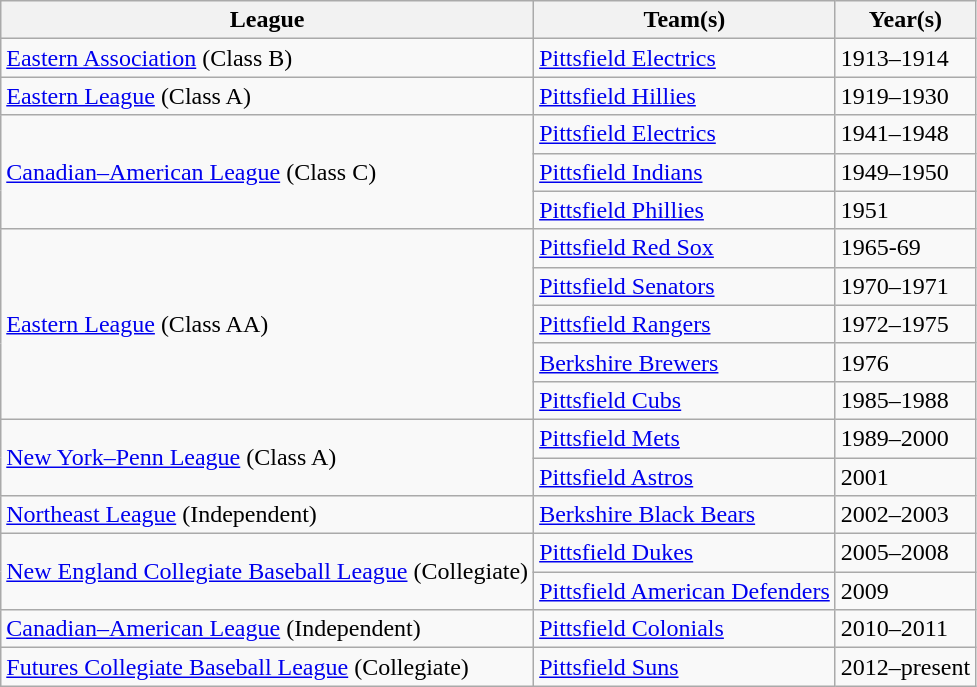<table class="wikitable">
<tr>
<th>League</th>
<th>Team(s)</th>
<th>Year(s)</th>
</tr>
<tr>
<td><a href='#'>Eastern Association</a> (Class B)</td>
<td><a href='#'>Pittsfield Electrics</a></td>
<td>1913–1914</td>
</tr>
<tr>
<td><a href='#'>Eastern League</a> (Class A)</td>
<td><a href='#'>Pittsfield Hillies</a></td>
<td>1919–1930</td>
</tr>
<tr>
<td rowspan="3"><a href='#'>Canadian–American League</a> (Class C)</td>
<td><a href='#'>Pittsfield Electrics</a></td>
<td>1941–1948</td>
</tr>
<tr>
<td><a href='#'>Pittsfield Indians</a></td>
<td>1949–1950</td>
</tr>
<tr>
<td><a href='#'>Pittsfield Phillies</a></td>
<td>1951</td>
</tr>
<tr>
<td rowspan="5"><a href='#'>Eastern League</a> (Class AA)</td>
<td><a href='#'>Pittsfield Red Sox</a></td>
<td>1965-69</td>
</tr>
<tr>
<td><a href='#'>Pittsfield Senators</a></td>
<td>1970–1971</td>
</tr>
<tr>
<td><a href='#'>Pittsfield Rangers</a></td>
<td>1972–1975</td>
</tr>
<tr>
<td><a href='#'>Berkshire Brewers</a></td>
<td>1976</td>
</tr>
<tr>
<td><a href='#'>Pittsfield Cubs</a></td>
<td>1985–1988</td>
</tr>
<tr>
<td rowspan="2"><a href='#'>New York–Penn League</a> (Class A)</td>
<td><a href='#'>Pittsfield Mets</a></td>
<td>1989–2000</td>
</tr>
<tr>
<td><a href='#'>Pittsfield Astros</a></td>
<td>2001</td>
</tr>
<tr>
<td><a href='#'>Northeast League</a> (Independent)</td>
<td><a href='#'>Berkshire Black Bears</a></td>
<td>2002–2003</td>
</tr>
<tr>
<td rowspan="2"><a href='#'>New England Collegiate Baseball League</a> (Collegiate)</td>
<td><a href='#'>Pittsfield Dukes</a></td>
<td>2005–2008</td>
</tr>
<tr>
<td><a href='#'>Pittsfield American Defenders</a></td>
<td>2009</td>
</tr>
<tr>
<td><a href='#'>Canadian–American League</a> (Independent)</td>
<td><a href='#'>Pittsfield Colonials</a></td>
<td>2010–2011</td>
</tr>
<tr>
<td><a href='#'>Futures Collegiate Baseball League</a> (Collegiate)</td>
<td><a href='#'>Pittsfield Suns</a></td>
<td>2012–present</td>
</tr>
</table>
